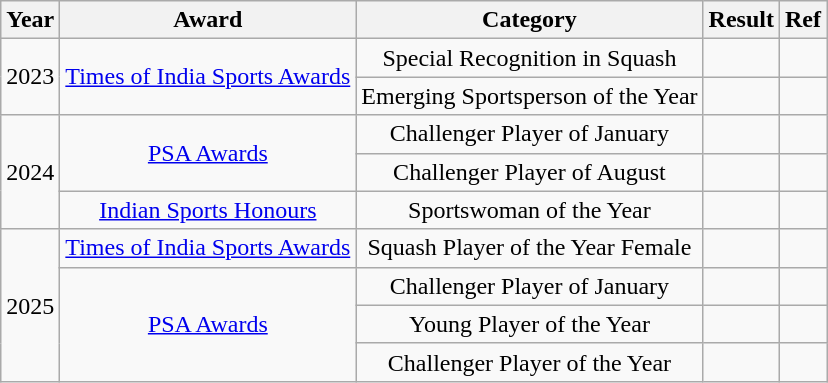<table class="wikitable" style="text-align:center;">
<tr>
<th>Year</th>
<th>Award</th>
<th>Category</th>
<th>Result</th>
<th>Ref</th>
</tr>
<tr>
<td rowspan=2>2023</td>
<td rowspan=2><a href='#'>Times of India Sports Awards</a></td>
<td>Special Recognition in Squash</td>
<td></td>
<td></td>
</tr>
<tr>
<td>Emerging Sportsperson of the Year</td>
<td></td>
<td></td>
</tr>
<tr>
<td rowspan=3>2024</td>
<td rowspan=2><a href='#'>PSA Awards</a></td>
<td>Challenger Player of January</td>
<td></td>
<td></td>
</tr>
<tr>
<td>Challenger Player of August</td>
<td></td>
<td></td>
</tr>
<tr>
<td><a href='#'>Indian Sports Honours</a></td>
<td>Sportswoman of the Year</td>
<td></td>
<td></td>
</tr>
<tr>
<td rowspan=4>2025</td>
<td><a href='#'>Times of India Sports Awards</a></td>
<td>Squash Player of the Year Female</td>
<td></td>
<td></td>
</tr>
<tr>
<td rowspan=3><a href='#'>PSA Awards</a></td>
<td>Challenger Player of January</td>
<td></td>
<td></td>
</tr>
<tr>
<td>Young Player of the Year</td>
<td></td>
<td></td>
</tr>
<tr>
<td>Challenger Player of the Year</td>
<td></td>
<td></td>
</tr>
</table>
